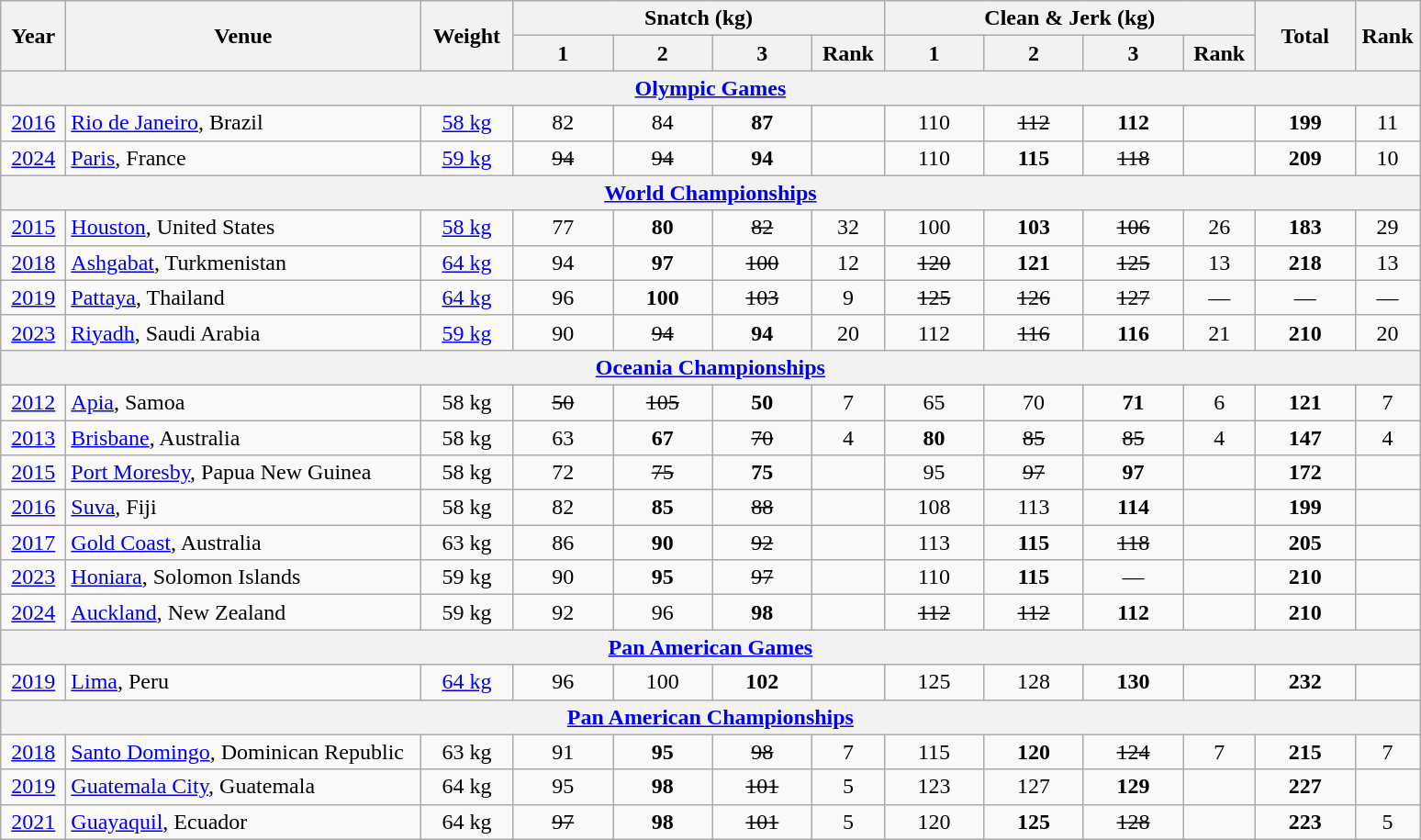<table class = "wikitable" style="text-align:center;">
<tr>
<th rowspan=2 width=40>Year</th>
<th rowspan=2 width=250>Venue</th>
<th rowspan=2 width=60>Weight</th>
<th colspan=4>Snatch (kg)</th>
<th colspan=4>Clean & Jerk (kg)</th>
<th rowspan=2 width=65>Total</th>
<th rowspan=2 width=40>Rank</th>
</tr>
<tr>
<th width=65>1</th>
<th width=65>2</th>
<th width=65>3</th>
<th width=45>Rank</th>
<th width=65>1</th>
<th width=65>2</th>
<th width=65>3</th>
<th width=45>Rank</th>
</tr>
<tr>
<th colspan=13><a href='#'>Olympic Games</a></th>
</tr>
<tr>
<td><a href='#'>2016</a></td>
<td align=left><a href='#'>Rio de Janeiro</a>, Brazil</td>
<td><a href='#'>58 kg</a></td>
<td>82</td>
<td>84</td>
<td><strong>87</strong></td>
<td></td>
<td>110</td>
<td><s>112</s></td>
<td><strong>112</strong></td>
<td></td>
<td><strong>199</strong></td>
<td>11</td>
</tr>
<tr>
<td><a href='#'>2024</a></td>
<td align=left><a href='#'>Paris</a>, France</td>
<td><a href='#'>59 kg</a></td>
<td><s>94</s></td>
<td><s>94</s></td>
<td><strong>94</strong></td>
<td></td>
<td>110</td>
<td><strong>115</strong></td>
<td><s>118</s></td>
<td></td>
<td><strong>209</strong></td>
<td>10</td>
</tr>
<tr>
<th colspan=13><a href='#'>World Championships</a></th>
</tr>
<tr>
<td><a href='#'>2015</a></td>
<td align=left><a href='#'>Houston</a>, United States</td>
<td><a href='#'>58 kg</a></td>
<td>77</td>
<td><strong>80</strong></td>
<td><s>82</s></td>
<td>32</td>
<td>100</td>
<td><strong>103</strong></td>
<td><s>106</s></td>
<td>26</td>
<td><strong>183</strong></td>
<td>29</td>
</tr>
<tr>
<td><a href='#'>2018</a></td>
<td align=left><a href='#'>Ashgabat</a>, Turkmenistan</td>
<td><a href='#'>64 kg</a></td>
<td>94</td>
<td><strong>97</strong></td>
<td><s>100</s></td>
<td>12</td>
<td><s>120</s></td>
<td><strong>121</strong></td>
<td><s>125</s></td>
<td>13</td>
<td><strong>218</strong></td>
<td>13</td>
</tr>
<tr>
<td><a href='#'>2019</a></td>
<td align=left><a href='#'>Pattaya</a>, Thailand</td>
<td><a href='#'>64 kg</a></td>
<td>96</td>
<td><strong>100</strong></td>
<td><s>103</s></td>
<td>9</td>
<td><s>125</s></td>
<td><s>126</s></td>
<td><s>127</s></td>
<td>—</td>
<td>—</td>
<td>—</td>
</tr>
<tr>
<td><a href='#'>2023</a></td>
<td align=left><a href='#'>Riyadh</a>, Saudi Arabia</td>
<td><a href='#'>59 kg</a></td>
<td>90</td>
<td><s>94</s></td>
<td><strong>94</strong></td>
<td>20</td>
<td>112</td>
<td><s>116</s></td>
<td><strong>116</strong></td>
<td>21</td>
<td><strong>210</strong></td>
<td>20</td>
</tr>
<tr>
<th colspan=13><a href='#'>Oceania Championships</a></th>
</tr>
<tr>
<td><a href='#'>2012</a></td>
<td align=left><a href='#'>Apia</a>, Samoa</td>
<td>58 kg</td>
<td><s>50</s></td>
<td><s>105</s></td>
<td><strong>50</strong></td>
<td>7</td>
<td>65</td>
<td>70</td>
<td><strong>71</strong></td>
<td>6</td>
<td><strong>121</strong></td>
<td>7</td>
</tr>
<tr>
<td><a href='#'>2013</a></td>
<td align=left><a href='#'>Brisbane</a>, Australia</td>
<td>58 kg</td>
<td>63</td>
<td><strong>67</strong></td>
<td><s>70</s></td>
<td>4</td>
<td><strong>80</strong></td>
<td><s>85</s></td>
<td><s>85</s></td>
<td>4</td>
<td><strong>147</strong></td>
<td>4</td>
</tr>
<tr>
<td><a href='#'>2015</a></td>
<td align=left><a href='#'>Port Moresby</a>, Papua New Guinea</td>
<td>58 kg</td>
<td>72</td>
<td><s>75</s></td>
<td><strong>75</strong></td>
<td></td>
<td>95</td>
<td><s>97</s></td>
<td><strong>97</strong></td>
<td></td>
<td><strong>172</strong></td>
<td></td>
</tr>
<tr>
<td><a href='#'>2016</a></td>
<td align=left><a href='#'>Suva</a>, Fiji</td>
<td>58 kg</td>
<td>82</td>
<td><strong>85</strong></td>
<td><s>88</s></td>
<td></td>
<td>108</td>
<td>113</td>
<td><strong>114</strong></td>
<td></td>
<td><strong>199</strong></td>
<td></td>
</tr>
<tr>
<td><a href='#'>2017</a></td>
<td align=left><a href='#'>Gold Coast</a>, Australia</td>
<td>63 kg</td>
<td>86</td>
<td><strong>90</strong></td>
<td><s>92</s></td>
<td></td>
<td>113</td>
<td><strong>115</strong></td>
<td><s>118</s></td>
<td></td>
<td><strong>205</strong></td>
<td></td>
</tr>
<tr>
<td><a href='#'>2023</a></td>
<td align=left><a href='#'>Honiara</a>, Solomon Islands</td>
<td>59 kg</td>
<td>90</td>
<td><strong>95</strong></td>
<td><s>97</s></td>
<td></td>
<td>110</td>
<td><strong>115</strong></td>
<td>—</td>
<td></td>
<td><strong>210</strong></td>
<td></td>
</tr>
<tr>
<td><a href='#'>2024</a></td>
<td align=left><a href='#'>Auckland</a>, New Zealand</td>
<td>59 kg</td>
<td>92</td>
<td>96</td>
<td><strong>98</strong></td>
<td></td>
<td><s>112</s></td>
<td><s>112</s></td>
<td><strong>112</strong></td>
<td></td>
<td><strong>210</strong></td>
<td></td>
</tr>
<tr>
<th colspan=13><a href='#'>Pan American Games</a></th>
</tr>
<tr>
<td><a href='#'>2019</a></td>
<td align=left><a href='#'>Lima</a>, Peru</td>
<td><a href='#'>64 kg</a></td>
<td>96</td>
<td>100</td>
<td><strong>102</strong></td>
<td></td>
<td>125</td>
<td>128</td>
<td><strong>130</strong></td>
<td></td>
<td><strong>232</strong></td>
<td></td>
</tr>
<tr>
<th colspan=13><a href='#'>Pan American Championships</a></th>
</tr>
<tr>
<td><a href='#'>2018</a></td>
<td align=left><a href='#'>Santo Domingo</a>, Dominican Republic</td>
<td>63 kg</td>
<td>91</td>
<td><strong>95</strong></td>
<td><s>98</s></td>
<td>7</td>
<td>115</td>
<td><strong>120</strong></td>
<td><s>124</s></td>
<td>7</td>
<td><strong>215</strong></td>
<td>7</td>
</tr>
<tr>
<td><a href='#'>2019</a></td>
<td align=left><a href='#'>Guatemala City</a>, Guatemala</td>
<td>64 kg</td>
<td>95</td>
<td><strong>98</strong></td>
<td><s>101</s></td>
<td>5</td>
<td>123</td>
<td>127</td>
<td><strong>129</strong></td>
<td></td>
<td><strong>227</strong></td>
<td></td>
</tr>
<tr>
<td><a href='#'>2021</a></td>
<td align=left><a href='#'>Guayaquil</a>, Ecuador</td>
<td>64 kg</td>
<td><s>97</s></td>
<td><strong>98</strong></td>
<td><s>101</s></td>
<td>5</td>
<td>120</td>
<td><strong>125</strong></td>
<td><s>128</s></td>
<td></td>
<td><strong>223</strong></td>
<td>5</td>
</tr>
</table>
